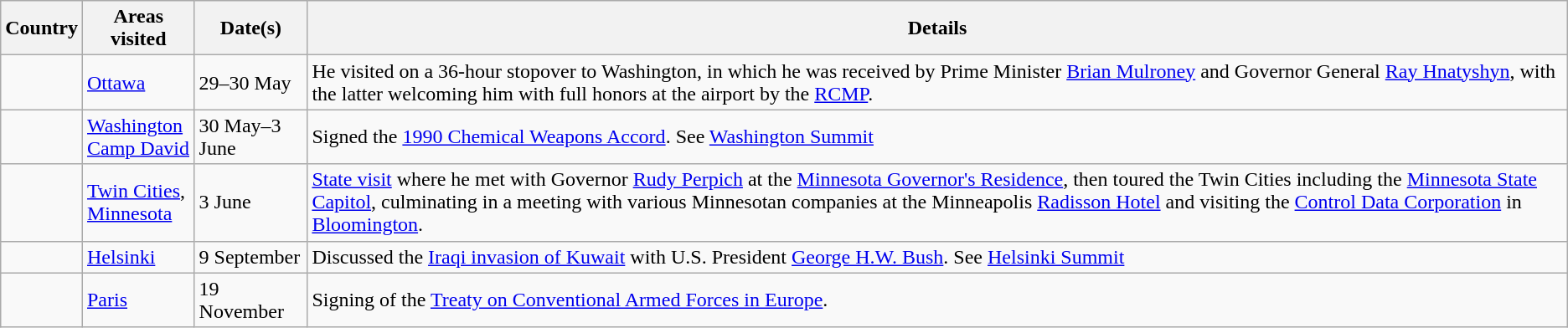<table class="wikitable sortable outercollapse">
<tr>
<th scope=col>Country</th>
<th scope=col>Areas visited</th>
<th scope=col>Date(s)</th>
<th scope=col class="unsortable">Details</th>
</tr>
<tr>
<td></td>
<td><a href='#'>Ottawa</a></td>
<td>29–30 May</td>
<td>He visited on a 36-hour stopover to Washington, in which he was received by Prime Minister <a href='#'>Brian Mulroney</a> and Governor General <a href='#'>Ray Hnatyshyn</a>, with the latter welcoming him with full honors at the airport by the <a href='#'>RCMP</a>.</td>
</tr>
<tr>
<td></td>
<td><a href='#'>Washington</a><br><a href='#'>Camp David</a></td>
<td>30 May–3 June</td>
<td>Signed the <a href='#'>1990 Chemical Weapons Accord</a>. See <a href='#'>Washington Summit</a></td>
</tr>
<tr>
<td></td>
<td><a href='#'>Twin Cities</a>,<br><a href='#'>Minnesota</a></td>
<td>3 June</td>
<td><a href='#'>State visit</a> where he met with Governor <a href='#'>Rudy Perpich</a> at the <a href='#'>Minnesota Governor's Residence</a>, then toured the Twin Cities including the <a href='#'>Minnesota State Capitol</a>, culminating in a meeting with various Minnesotan companies at the Minneapolis <a href='#'>Radisson Hotel</a> and visiting the <a href='#'>Control Data Corporation</a> in <a href='#'>Bloomington</a>.</td>
</tr>
<tr>
<td></td>
<td><a href='#'>Helsinki</a></td>
<td>9 September</td>
<td>Discussed the <a href='#'>Iraqi invasion of Kuwait</a> with U.S. President <a href='#'>George H.W. Bush</a>. See <a href='#'>Helsinki Summit</a></td>
</tr>
<tr>
<td></td>
<td><a href='#'>Paris</a></td>
<td>19 November</td>
<td>Signing of the <a href='#'>Treaty on Conventional Armed Forces in Europe</a>.</td>
</tr>
</table>
